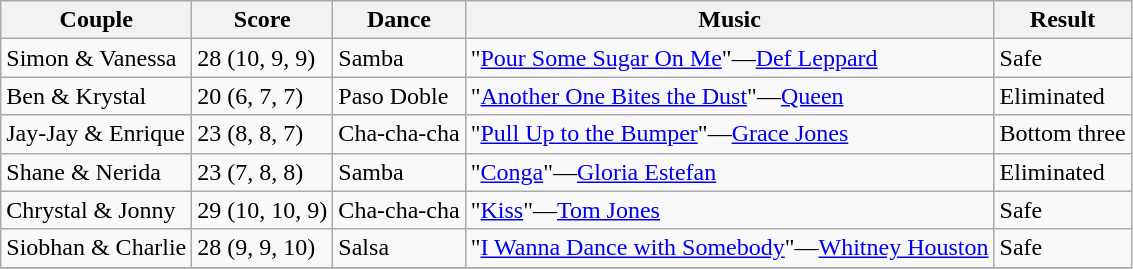<table class="wikitable sortable">
<tr>
<th rowspan="1">Couple</th>
<th colspan="1">Score</th>
<th rowspan="1">Dance</th>
<th rowspan="1">Music</th>
<th rowspan="1">Result</th>
</tr>
<tr>
<td>Simon & Vanessa</td>
<td>28 (10, 9, 9)</td>
<td>Samba</td>
<td>"<a href='#'>Pour Some Sugar On Me</a>"—<a href='#'>Def Leppard</a></td>
<td>Safe</td>
</tr>
<tr>
<td>Ben & Krystal</td>
<td>20 (6, 7, 7)</td>
<td>Paso Doble</td>
<td>"<a href='#'>Another One Bites the Dust</a>"—<a href='#'>Queen</a></td>
<td>Eliminated</td>
</tr>
<tr>
<td>Jay-Jay & Enrique</td>
<td>23 (8, 8, 7)</td>
<td>Cha-cha-cha</td>
<td>"<a href='#'>Pull Up to the Bumper</a>"—<a href='#'>Grace Jones</a></td>
<td>Bottom three</td>
</tr>
<tr>
<td>Shane & Nerida</td>
<td>23 (7, 8, 8)</td>
<td>Samba</td>
<td>"<a href='#'>Conga</a>"—<a href='#'>Gloria Estefan</a></td>
<td>Eliminated</td>
</tr>
<tr>
<td>Chrystal & Jonny</td>
<td>29 (10, 10, 9)</td>
<td>Cha-cha-cha</td>
<td>"<a href='#'>Kiss</a>"—<a href='#'>Tom Jones</a></td>
<td>Safe</td>
</tr>
<tr>
<td>Siobhan & Charlie</td>
<td>28 (9, 9, 10)</td>
<td>Salsa</td>
<td>"<a href='#'>I Wanna Dance with Somebody</a>"—<a href='#'>Whitney Houston</a></td>
<td>Safe</td>
</tr>
<tr>
</tr>
</table>
